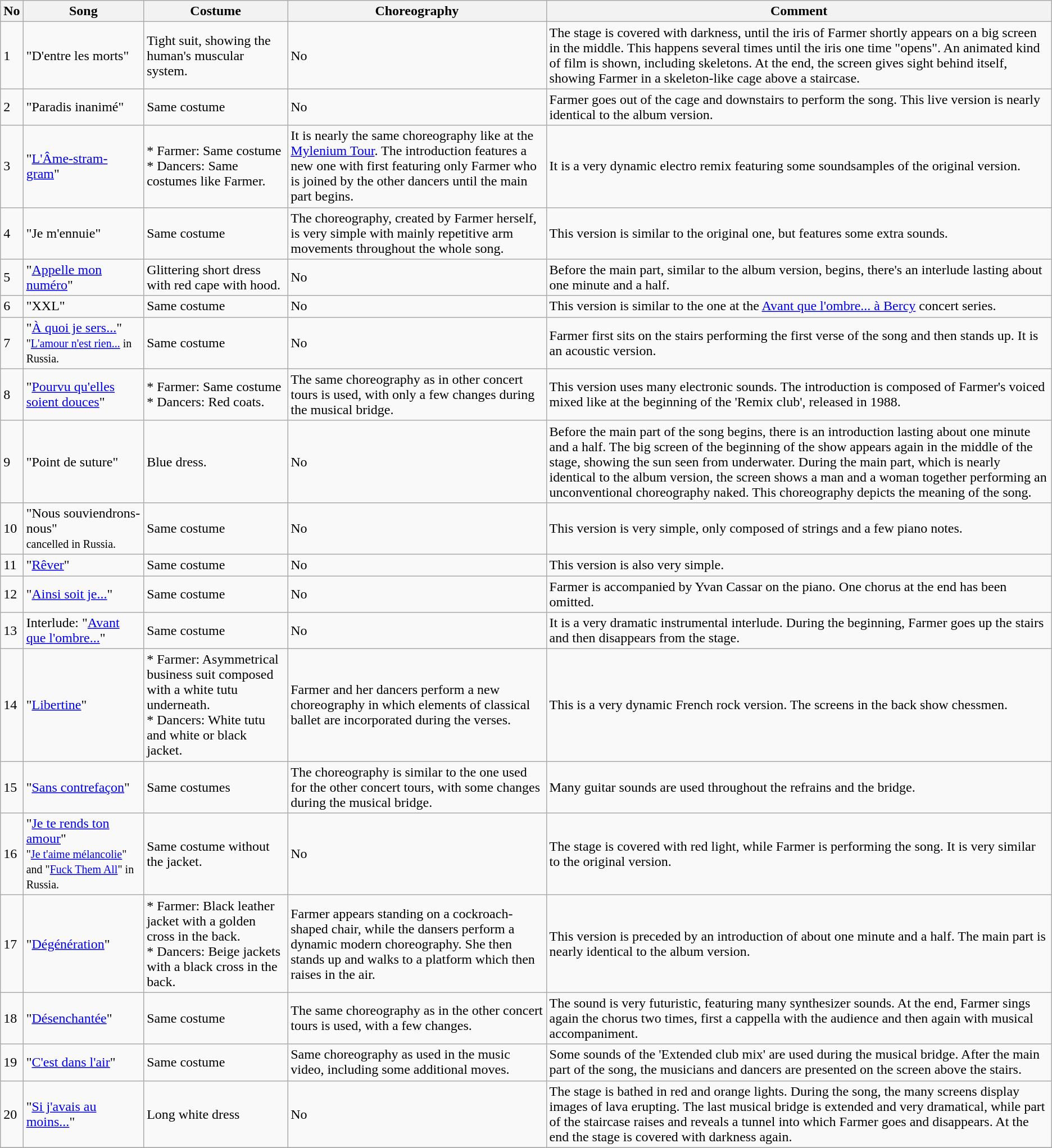<table class="wikitable" border="1">
<tr>
<th>No</th>
<th>Song</th>
<th>Costume</th>
<th>Choreography</th>
<th>Comment</th>
</tr>
<tr>
<td>1</td>
<td>"D'entre les morts"</td>
<td>Tight suit, showing the human's muscular system.</td>
<td>No</td>
<td>The stage is covered with darkness, until the iris of Farmer shortly appears on a big screen in the middle. This happens several times until the iris one time "opens". An animated kind of film is shown, including skeletons. At the end, the screen gives sight behind itself, showing Farmer in a skeleton-like cage above a staircase.</td>
</tr>
<tr>
<td>2</td>
<td>"Paradis inanimé"</td>
<td>Same costume</td>
<td>No</td>
<td>Farmer goes out of the cage and downstairs to perform the song. This live version is nearly identical to the album version.</td>
</tr>
<tr>
<td>3</td>
<td>"<a href='#'>L'Âme-stram-gram</a>"</td>
<td>* Farmer: Same costume <br> * Dancers: Same costumes like Farmer.</td>
<td>It is nearly the same choreography like at the <a href='#'>Mylenium Tour</a>. The introduction features a new one with first featuring only Farmer who is joined by the other dancers until the main part begins.</td>
<td>It is a very dynamic electro remix featuring some soundsamples of the original version.</td>
</tr>
<tr>
<td>4</td>
<td>"Je m'ennuie"</td>
<td>Same costume</td>
<td>The choreography, created by Farmer herself, is very simple with mainly repetitive arm movements throughout the whole song.</td>
<td>This version is similar to the original one, but features some extra sounds.</td>
</tr>
<tr>
<td>5</td>
<td>"<a href='#'>Appelle mon numéro</a>"</td>
<td>Glittering short dress with red cape with hood.</td>
<td>No</td>
<td>Before the main part, similar to the album version, begins, there's an interlude lasting about one minute and a half.</td>
</tr>
<tr>
<td>6</td>
<td>"XXL"</td>
<td>Same costume</td>
<td>No</td>
<td>This version is similar to the one at the <a href='#'>Avant que l'ombre... à Bercy</a> concert series.</td>
</tr>
<tr>
<td>7</td>
<td>"<a href='#'>À quoi je sers...</a>" <br><small>"<a href='#'>L'amour n'est rien...</a> in Russia.</small></td>
<td>Same costume</td>
<td>No</td>
<td>Farmer first sits on the stairs performing the first verse of the song and then stands up. It is an acoustic version.</td>
</tr>
<tr>
<td>8</td>
<td>"<a href='#'>Pourvu qu'elles soient douces</a>"</td>
<td>* Farmer: Same costume <br> * Dancers: Red coats.</td>
<td>The same choreography as in other concert tours is used, with only a few changes during the musical bridge.</td>
<td>This version uses many electronic sounds. The introduction is composed of Farmer's voiced mixed like at the beginning of the 'Remix club', released in 1988.</td>
</tr>
<tr>
<td>9</td>
<td>"Point de suture"</td>
<td>Blue dress.</td>
<td>No</td>
<td>Before the main part of the song begins, there is an introduction lasting about one minute and a half. The big screen of the beginning of the show appears again in the middle of the stage, showing the sun seen from underwater. During the main part, which is nearly identical to the album version, the screen shows a man and a woman together performing an unconventional choreography naked. This choreography depicts the meaning of the song.</td>
</tr>
<tr>
<td>10</td>
<td>"Nous souviendrons-nous"<br><small>cancelled in Russia.</small></td>
<td>Same costume</td>
<td>No</td>
<td>This version is very simple, only composed of strings and a few piano notes.</td>
</tr>
<tr>
<td>11</td>
<td>"<a href='#'>Rêver</a>"</td>
<td>Same costume</td>
<td>No</td>
<td>This version is also very simple.</td>
</tr>
<tr>
<td>12</td>
<td>"<a href='#'>Ainsi soit je...</a>"</td>
<td>Same costume</td>
<td>No</td>
<td>Farmer is accompanied by Yvan Cassar on the piano. One chorus at the end has been omitted.</td>
</tr>
<tr>
<td>13</td>
<td>Interlude: "<a href='#'>Avant que l'ombre...</a>"</td>
<td>Same costume</td>
<td>No</td>
<td>It is a very dramatic instrumental interlude. During the beginning, Farmer goes up the stairs and then disappears from the stage.</td>
</tr>
<tr>
<td>14</td>
<td>"<a href='#'>Libertine</a>"</td>
<td>* Farmer: Asymmetrical business suit composed with a white tutu underneath. <br> * Dancers: White tutu and white or black jacket.</td>
<td>Farmer and her dancers perform a new choreography in which elements of classical ballet are incorporated during the verses.</td>
<td>This is a very dynamic French rock version. The screens in the back show chessmen.</td>
</tr>
<tr>
<td>15</td>
<td>"<a href='#'>Sans contrefaçon</a>"</td>
<td>Same costumes</td>
<td>The choreography is similar to the one used for the other concert tours, with some changes during the musical bridge.</td>
<td>Many guitar sounds are used throughout the refrains and the bridge.</td>
</tr>
<tr>
<td>16</td>
<td>"<a href='#'>Je te rends ton amour</a>"<br><small>"<a href='#'>Je t'aime mélancolie</a>" and "<a href='#'>Fuck Them All</a>" in Russia.</small></td>
<td>Same costume without the jacket.</td>
<td>No</td>
<td>The stage is covered with red light, while Farmer is performing the song. It is very similar to the original version.</td>
</tr>
<tr>
<td>17</td>
<td>"<a href='#'>Dégénération</a>"</td>
<td>* Farmer: Black leather jacket with a golden cross in the back. <br> * Dancers: Beige jackets with a black cross in the back.</td>
<td>Farmer appears standing on a cockroach-shaped chair, while the dansers perform a dynamic modern choreography. She then stands up and walks to a platform which then raises in the air.</td>
<td>This version is preceded by an introduction of about one minute and a half. The main part is nearly identical to the album version.</td>
</tr>
<tr>
<td>18</td>
<td>"<a href='#'>Désenchantée</a>"</td>
<td>Same costume</td>
<td>The same choreography as in the other concert tours is used, with a few changes.</td>
<td>The sound is very futuristic, featuring many synthesizer sounds. At the end, Farmer sings again the chorus two times, first a cappella with the audience and then again with musical accompaniment.</td>
</tr>
<tr>
<td>19</td>
<td>"<a href='#'>C'est dans l'air</a>"</td>
<td>Same costume</td>
<td>Same choreography as used in the music video, including some additional moves.</td>
<td>Some sounds of the 'Extended club mix' are used during the musical bridge.  After the main part of the song, the musicians and dancers are presented on the screen above the stairs.</td>
</tr>
<tr>
<td>20</td>
<td>"<a href='#'>Si j'avais au moins...</a>"</td>
<td>Long white dress</td>
<td>No</td>
<td>The stage is bathed in red and orange lights. During the song, the many screens display images of lava erupting. The last musical bridge is extended and very dramatical, while part of the staircase raises and reveals a tunnel into which Farmer goes and disappears. At the end the stage is covered with darkness again.</td>
</tr>
<tr>
</tr>
</table>
